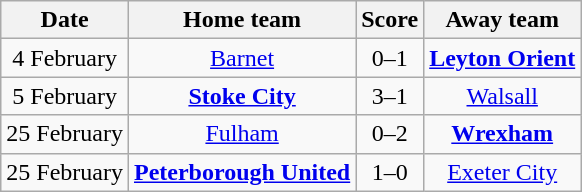<table class="wikitable" style="text-align: center">
<tr>
<th>Date</th>
<th>Home team</th>
<th>Score</th>
<th>Away team</th>
</tr>
<tr>
<td>4 February</td>
<td><a href='#'>Barnet</a></td>
<td>0–1</td>
<td><strong><a href='#'>Leyton Orient</a></strong></td>
</tr>
<tr>
<td>5 February</td>
<td><strong><a href='#'>Stoke City</a></strong></td>
<td>3–1</td>
<td><a href='#'>Walsall</a></td>
</tr>
<tr>
<td>25 February</td>
<td><a href='#'>Fulham</a></td>
<td>0–2</td>
<td><strong><a href='#'>Wrexham</a></strong></td>
</tr>
<tr>
<td>25 February</td>
<td><strong><a href='#'>Peterborough United</a></strong></td>
<td>1–0</td>
<td><a href='#'>Exeter City</a></td>
</tr>
</table>
